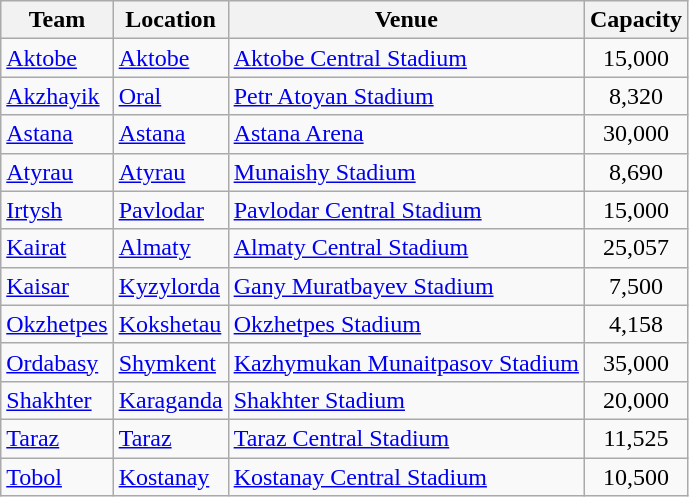<table class="wikitable sortable" border="1">
<tr>
<th>Team</th>
<th>Location</th>
<th>Venue</th>
<th>Capacity</th>
</tr>
<tr>
<td><a href='#'>Aktobe</a></td>
<td><a href='#'>Aktobe</a></td>
<td><a href='#'>Aktobe Central Stadium</a></td>
<td style="text-align:center;">15,000</td>
</tr>
<tr>
<td><a href='#'>Akzhayik</a></td>
<td><a href='#'>Oral</a></td>
<td><a href='#'>Petr Atoyan Stadium</a></td>
<td style="text-align:center;">8,320</td>
</tr>
<tr>
<td><a href='#'>Astana</a></td>
<td><a href='#'>Astana</a></td>
<td><a href='#'>Astana Arena</a></td>
<td style="text-align:center;">30,000</td>
</tr>
<tr>
<td><a href='#'>Atyrau</a></td>
<td><a href='#'>Atyrau</a></td>
<td><a href='#'>Munaishy Stadium</a></td>
<td style="text-align:center;">8,690</td>
</tr>
<tr>
<td><a href='#'>Irtysh</a></td>
<td><a href='#'>Pavlodar</a></td>
<td><a href='#'>Pavlodar Central Stadium</a></td>
<td style="text-align:center;">15,000</td>
</tr>
<tr>
<td><a href='#'>Kairat</a></td>
<td><a href='#'>Almaty</a></td>
<td><a href='#'>Almaty Central Stadium</a></td>
<td style="text-align:center;">25,057</td>
</tr>
<tr>
<td><a href='#'>Kaisar</a></td>
<td><a href='#'>Kyzylorda</a></td>
<td><a href='#'>Gany Muratbayev Stadium</a></td>
<td style="text-align:center;">7,500</td>
</tr>
<tr>
<td><a href='#'>Okzhetpes</a></td>
<td><a href='#'>Kokshetau</a></td>
<td><a href='#'>Okzhetpes Stadium</a></td>
<td style="text-align:center;">4,158</td>
</tr>
<tr>
<td><a href='#'>Ordabasy</a></td>
<td><a href='#'>Shymkent</a></td>
<td><a href='#'>Kazhymukan Munaitpasov Stadium</a></td>
<td style="text-align:center;">35,000</td>
</tr>
<tr>
<td><a href='#'>Shakhter</a></td>
<td><a href='#'>Karaganda</a></td>
<td><a href='#'>Shakhter Stadium</a></td>
<td style="text-align:center;">20,000</td>
</tr>
<tr>
<td><a href='#'>Taraz</a></td>
<td><a href='#'>Taraz</a></td>
<td><a href='#'>Taraz Central Stadium</a></td>
<td style="text-align:center;">11,525</td>
</tr>
<tr>
<td><a href='#'>Tobol</a></td>
<td><a href='#'>Kostanay</a></td>
<td><a href='#'>Kostanay Central Stadium</a></td>
<td style="text-align:center;">10,500</td>
</tr>
</table>
